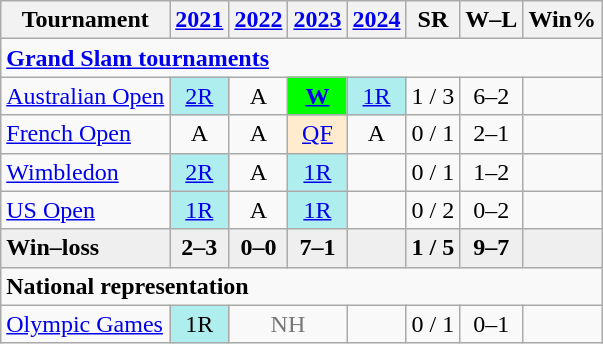<table class="wikitable" style="text-align:center">
<tr>
<th>Tournament</th>
<th><a href='#'>2021</a></th>
<th><a href='#'>2022</a></th>
<th><a href='#'>2023</a></th>
<th><a href='#'>2024</a></th>
<th>SR</th>
<th>W–L</th>
<th>Win%</th>
</tr>
<tr>
<td colspan="8" align="left"><strong><a href='#'>Grand Slam tournaments</a></strong></td>
</tr>
<tr>
<td align="left"><a href='#'>Australian Open</a></td>
<td bgcolor="afeeee"><a href='#'>2R</a></td>
<td>A</td>
<td bgcolor="lime"><strong><a href='#'>W</a></strong></td>
<td bgcolor="afeeee"><a href='#'>1R</a></td>
<td>1 / 3</td>
<td>6–2</td>
<td></td>
</tr>
<tr>
<td align="left"><a href='#'>French Open</a></td>
<td>A</td>
<td>A</td>
<td bgcolor=ffebcd><a href='#'>QF</a></td>
<td>A</td>
<td>0 / 1</td>
<td>2–1</td>
<td></td>
</tr>
<tr>
<td align="left"><a href='#'>Wimbledon</a></td>
<td bgcolor="afeeee"><a href='#'>2R</a></td>
<td>A</td>
<td bgcolor="afeeee"><a href='#'>1R</a></td>
<td></td>
<td>0 / 1</td>
<td>1–2</td>
<td></td>
</tr>
<tr>
<td align="left"><a href='#'>US Open</a></td>
<td bgcolor="afeeee"><a href='#'>1R</a></td>
<td>A</td>
<td bgcolor="afeeee"><a href='#'>1R</a></td>
<td></td>
<td>0 / 2</td>
<td>0–2</td>
<td></td>
</tr>
<tr style="background:#efefef;font-weight:bold">
<td align="left">Win–loss</td>
<td>2–3</td>
<td>0–0</td>
<td>7–1</td>
<td></td>
<td>1 / 5</td>
<td>9–7</td>
<td></td>
</tr>
<tr>
<td colspan="8" align="left"><strong>National representation</strong></td>
</tr>
<tr>
<td align="left"><a href='#'>Olympic Games</a></td>
<td bgcolor="afeeee">1R</td>
<td colspan="2" style="color:#767676">NH</td>
<td></td>
<td>0 / 1</td>
<td>0–1</td>
<td></td>
</tr>
</table>
